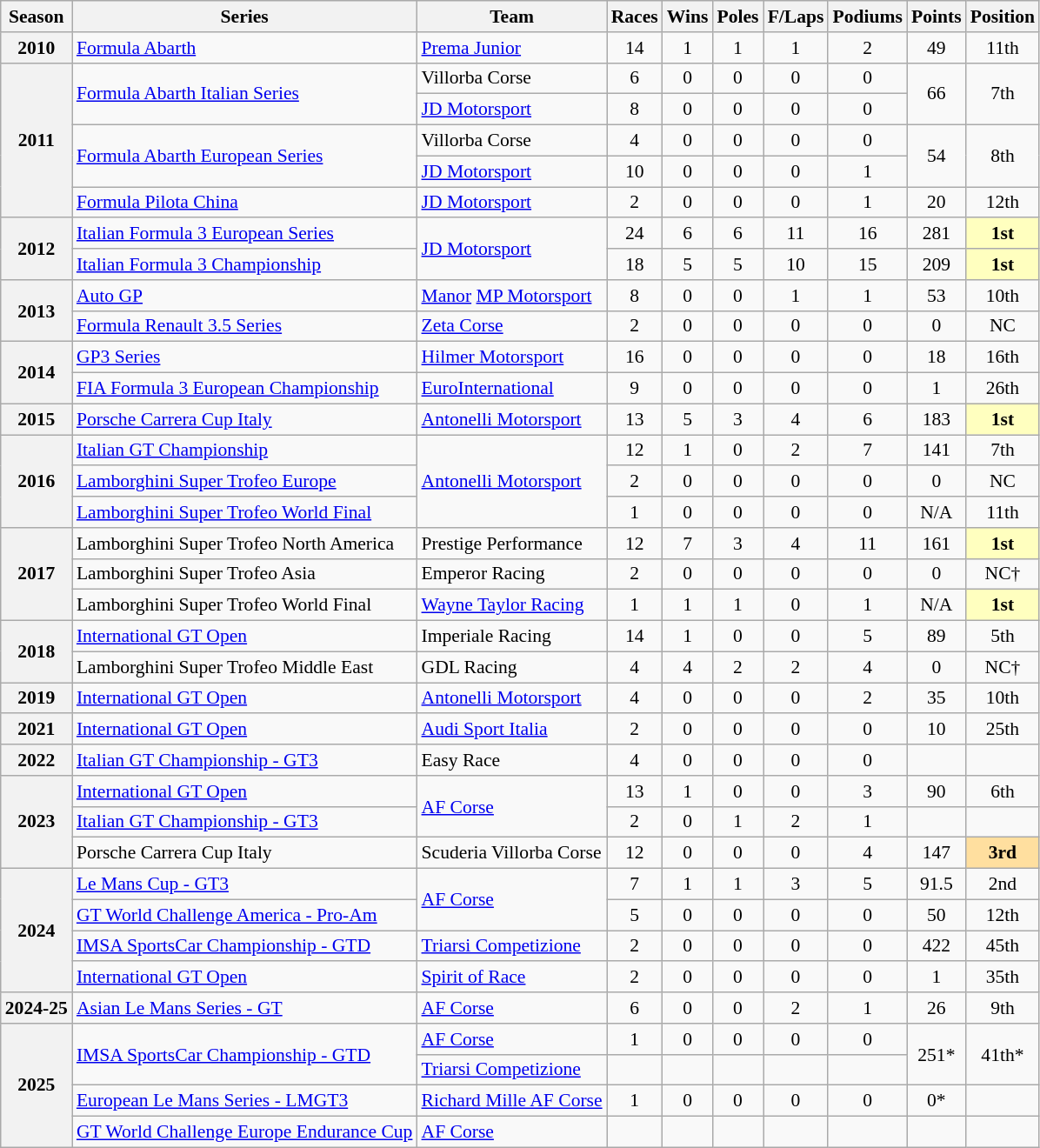<table class="wikitable" style="font-size: 90%; text-align:center">
<tr>
<th>Season</th>
<th>Series</th>
<th>Team</th>
<th>Races</th>
<th>Wins</th>
<th>Poles</th>
<th>F/Laps</th>
<th>Podiums</th>
<th>Points</th>
<th>Position</th>
</tr>
<tr>
<th>2010</th>
<td align=left><a href='#'>Formula Abarth</a></td>
<td align=left><a href='#'>Prema Junior</a></td>
<td>14</td>
<td>1</td>
<td>1</td>
<td>1</td>
<td>2</td>
<td>49</td>
<td>11th</td>
</tr>
<tr>
<th rowspan=5>2011</th>
<td align=left rowspan=2><a href='#'>Formula Abarth Italian Series</a></td>
<td align=left>Villorba Corse</td>
<td>6</td>
<td>0</td>
<td>0</td>
<td>0</td>
<td>0</td>
<td rowspan=2>66</td>
<td rowspan=2>7th</td>
</tr>
<tr>
<td align=left><a href='#'>JD Motorsport</a></td>
<td>8</td>
<td>0</td>
<td>0</td>
<td>0</td>
<td>0</td>
</tr>
<tr>
<td align=left rowspan=2><a href='#'>Formula Abarth European Series</a></td>
<td align=left>Villorba Corse</td>
<td>4</td>
<td>0</td>
<td>0</td>
<td>0</td>
<td>0</td>
<td rowspan=2>54</td>
<td rowspan=2>8th</td>
</tr>
<tr>
<td align=left><a href='#'>JD Motorsport</a></td>
<td>10</td>
<td>0</td>
<td>0</td>
<td>0</td>
<td>1</td>
</tr>
<tr>
<td align=left><a href='#'>Formula Pilota China</a></td>
<td align=left><a href='#'>JD Motorsport</a></td>
<td>2</td>
<td>0</td>
<td>0</td>
<td>0</td>
<td>1</td>
<td>20</td>
<td>12th</td>
</tr>
<tr>
<th rowspan=2>2012</th>
<td align=left><a href='#'>Italian Formula 3 European Series</a></td>
<td rowspan=2 align=left><a href='#'>JD Motorsport</a></td>
<td>24</td>
<td>6</td>
<td>6</td>
<td>11</td>
<td>16</td>
<td>281</td>
<td style="background:#ffffbf;"><strong>1st</strong></td>
</tr>
<tr>
<td align=left><a href='#'>Italian Formula 3 Championship</a></td>
<td>18</td>
<td>5</td>
<td>5</td>
<td>10</td>
<td>15</td>
<td>209</td>
<td style="background:#ffffbf;"><strong>1st</strong></td>
</tr>
<tr>
<th rowspan=2>2013</th>
<td align=left><a href='#'>Auto GP</a></td>
<td align=left><a href='#'>Manor</a> <a href='#'>MP Motorsport</a></td>
<td>8</td>
<td>0</td>
<td>0</td>
<td>1</td>
<td>1</td>
<td>53</td>
<td>10th</td>
</tr>
<tr>
<td align=left><a href='#'>Formula Renault 3.5 Series</a></td>
<td align=left><a href='#'>Zeta Corse</a></td>
<td>2</td>
<td>0</td>
<td>0</td>
<td>0</td>
<td>0</td>
<td>0</td>
<td>NC</td>
</tr>
<tr>
<th rowspan=2>2014</th>
<td align=left><a href='#'>GP3 Series</a></td>
<td align=left><a href='#'>Hilmer Motorsport</a></td>
<td>16</td>
<td>0</td>
<td>0</td>
<td>0</td>
<td>0</td>
<td>18</td>
<td>16th</td>
</tr>
<tr>
<td align=left><a href='#'>FIA Formula 3 European Championship</a></td>
<td align=left><a href='#'>EuroInternational</a></td>
<td>9</td>
<td>0</td>
<td>0</td>
<td>0</td>
<td>0</td>
<td>1</td>
<td>26th</td>
</tr>
<tr>
<th>2015</th>
<td align=left><a href='#'>Porsche Carrera Cup Italy</a></td>
<td align=left><a href='#'>Antonelli Motorsport</a></td>
<td>13</td>
<td>5</td>
<td>3</td>
<td>4</td>
<td>6</td>
<td>183</td>
<td style="background:#FFFFBF;"><strong>1st</strong></td>
</tr>
<tr>
<th rowspan=3>2016</th>
<td align=left><a href='#'>Italian GT Championship</a></td>
<td align=left rowspan=3><a href='#'>Antonelli Motorsport</a></td>
<td>12</td>
<td>1</td>
<td>0</td>
<td>2</td>
<td>7</td>
<td>141</td>
<td>7th</td>
</tr>
<tr>
<td align=left><a href='#'>Lamborghini Super Trofeo Europe</a></td>
<td>2</td>
<td>0</td>
<td>0</td>
<td>0</td>
<td>0</td>
<td>0</td>
<td>NC</td>
</tr>
<tr>
<td align=left><a href='#'>Lamborghini Super Trofeo World Final</a></td>
<td>1</td>
<td>0</td>
<td>0</td>
<td>0</td>
<td>0</td>
<td>N/A</td>
<td>11th</td>
</tr>
<tr>
<th rowspan=3>2017</th>
<td align=left nowrap>Lamborghini Super Trofeo North America</td>
<td align=left>Prestige Performance</td>
<td>12</td>
<td>7</td>
<td>3</td>
<td>4</td>
<td>11</td>
<td>161</td>
<td style="background:#FFFFBF;"><strong>1st</strong></td>
</tr>
<tr>
<td align=left>Lamborghini Super Trofeo Asia</td>
<td align=left>Emperor Racing</td>
<td>2</td>
<td>0</td>
<td>0</td>
<td>0</td>
<td>0</td>
<td>0</td>
<td>NC†</td>
</tr>
<tr>
<td align=left>Lamborghini Super Trofeo World Final</td>
<td align=left><a href='#'>Wayne Taylor Racing</a></td>
<td>1</td>
<td>1</td>
<td>1</td>
<td>0</td>
<td>1</td>
<td>N/A</td>
<td style="background:#FFFFBF;"><strong>1st</strong></td>
</tr>
<tr>
<th rowspan=2>2018</th>
<td align=left><a href='#'>International GT Open</a></td>
<td align=left>Imperiale Racing</td>
<td>14</td>
<td>1</td>
<td>0</td>
<td>0</td>
<td>5</td>
<td>89</td>
<td>5th</td>
</tr>
<tr>
<td align=left>Lamborghini Super Trofeo Middle East</td>
<td align=left>GDL Racing</td>
<td>4</td>
<td>4</td>
<td>2</td>
<td>2</td>
<td>4</td>
<td>0</td>
<td>NC†</td>
</tr>
<tr>
<th>2019</th>
<td align=left><a href='#'>International GT Open</a></td>
<td align=left><a href='#'>Antonelli Motorsport</a></td>
<td>4</td>
<td>0</td>
<td>0</td>
<td>0</td>
<td>2</td>
<td>35</td>
<td>10th</td>
</tr>
<tr>
<th>2021</th>
<td align=left><a href='#'>International GT Open</a></td>
<td align=left><a href='#'>Audi Sport Italia</a></td>
<td>2</td>
<td>0</td>
<td>0</td>
<td>0</td>
<td>0</td>
<td>10</td>
<td>25th</td>
</tr>
<tr>
<th>2022</th>
<td align=left><a href='#'>Italian GT Championship - GT3</a></td>
<td align=left>Easy Race</td>
<td>4</td>
<td>0</td>
<td>0</td>
<td>0</td>
<td>0</td>
<td></td>
<td></td>
</tr>
<tr>
<th rowspan="3">2023</th>
<td align=left><a href='#'>International GT Open</a></td>
<td rowspan="2" align="left"><a href='#'>AF Corse</a></td>
<td>13</td>
<td>1</td>
<td>0</td>
<td>0</td>
<td>3</td>
<td>90</td>
<td>6th</td>
</tr>
<tr>
<td align=left><a href='#'>Italian GT Championship - GT3</a></td>
<td>2</td>
<td>0</td>
<td>1</td>
<td>2</td>
<td>1</td>
<td></td>
<td></td>
</tr>
<tr>
<td align=left>Porsche Carrera Cup Italy</td>
<td align=left nowrap>Scuderia Villorba Corse</td>
<td>12</td>
<td>0</td>
<td>0</td>
<td>0</td>
<td>4</td>
<td>147</td>
<td style="background:#ffdf9f;"><strong>3rd</strong></td>
</tr>
<tr>
<th rowspan="4">2024</th>
<td align=left><a href='#'>Le Mans Cup - GT3</a></td>
<td rowspan="2" align="left"><a href='#'>AF Corse</a></td>
<td>7</td>
<td>1</td>
<td>1</td>
<td>3</td>
<td>5</td>
<td>91.5</td>
<td>2nd</td>
</tr>
<tr>
<td align=left><a href='#'>GT World Challenge America - Pro-Am</a></td>
<td>5</td>
<td>0</td>
<td>0</td>
<td>0</td>
<td>0</td>
<td>50</td>
<td>12th</td>
</tr>
<tr>
<td align=left><a href='#'>IMSA SportsCar Championship - GTD</a></td>
<td align=left><a href='#'>Triarsi Competizione</a></td>
<td>2</td>
<td>0</td>
<td>0</td>
<td>0</td>
<td>0</td>
<td>422</td>
<td>45th</td>
</tr>
<tr>
<td align=left><a href='#'>International GT Open</a></td>
<td align=left><a href='#'>Spirit of Race</a></td>
<td>2</td>
<td>0</td>
<td>0</td>
<td>0</td>
<td>0</td>
<td>1</td>
<td>35th</td>
</tr>
<tr>
<th nowrap>2024-25</th>
<td align=left><a href='#'>Asian Le Mans Series - GT</a></td>
<td align=left><a href='#'>AF Corse</a></td>
<td>6</td>
<td>0</td>
<td>0</td>
<td>2</td>
<td>1</td>
<td>26</td>
<td>9th</td>
</tr>
<tr>
<th rowspan="4">2025</th>
<td rowspan="2" align="left"><a href='#'>IMSA SportsCar Championship - GTD</a></td>
<td align=left><a href='#'>AF Corse</a></td>
<td>1</td>
<td>0</td>
<td>0</td>
<td>0</td>
<td>0</td>
<td rowspan="2">251*</td>
<td rowspan="2">41th*</td>
</tr>
<tr>
<td align=left><a href='#'>Triarsi Competizione</a></td>
<td></td>
<td></td>
<td></td>
<td></td>
<td></td>
</tr>
<tr>
<td align=left><a href='#'>European Le Mans Series - LMGT3</a></td>
<td align=left><a href='#'>Richard Mille AF Corse</a></td>
<td>1</td>
<td>0</td>
<td>0</td>
<td>0</td>
<td>0</td>
<td>0*</td>
<td></td>
</tr>
<tr>
<td align="left"><a href='#'>GT World Challenge Europe Endurance Cup</a></td>
<td align="left"><a href='#'>AF Corse</a></td>
<td></td>
<td></td>
<td></td>
<td></td>
<td></td>
<td></td>
<td></td>
</tr>
</table>
